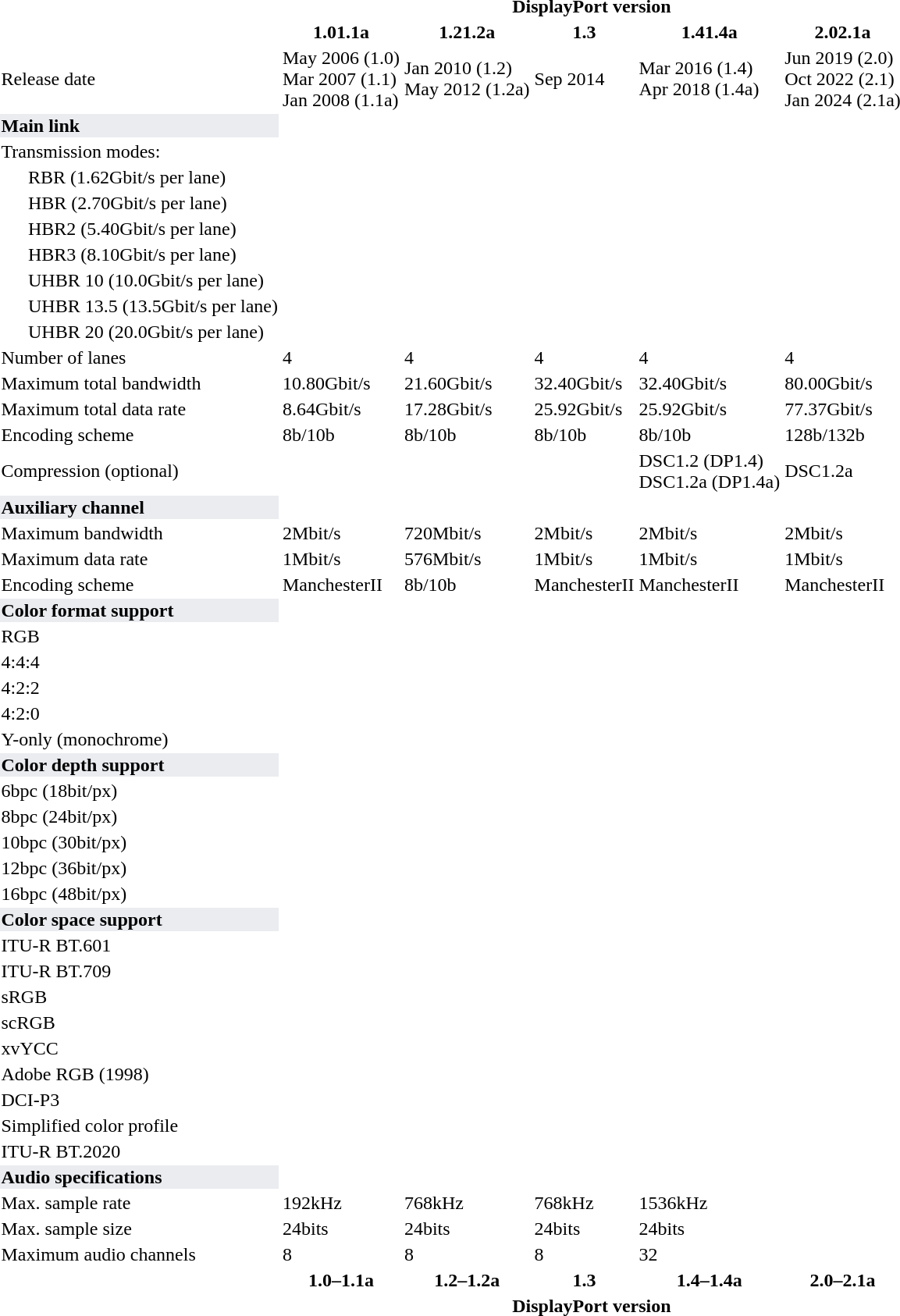<table>
<tr>
<th rowspan=2></th>
<th colspan=5>DisplayPort version</th>
</tr>
<tr>
<th style="min-width:80px">1.01.1a</th>
<th style="min-width:80px">1.21.2a</th>
<th style="min-width:80px">1.3</th>
<th style="min-width:80px">1.41.4a</th>
<th style="min-width:80px">2.02.1a</th>
</tr>
<tr>
<td>Release date</td>
<td>May 2006 (1.0)<br>Mar 2007 (1.1)<br>Jan 2008 (1.1a)</td>
<td>Jan 2010 (1.2)<br>May 2012 (1.2a)</td>
<td>Sep 2014</td>
<td>Mar 2016 (1.4)<br>Apr 2018 (1.4a)</td>
<td>Jun 2019 (2.0)<br>Oct 2022 (2.1)<br>Jan 2024 (2.1a)</td>
</tr>
<tr>
<td style="background:#EAECF0"><strong>Main link</strong></td>
<th colspan="5"></th>
</tr>
<tr>
<td>Transmission modes:</td>
<td colspan="5"></td>
</tr>
<tr>
<td style="padding-left: 1.5em;">RBR (1.62Gbit/s per lane)</td>
<td></td>
<td></td>
<td></td>
<td></td>
<td></td>
</tr>
<tr>
<td style="padding-left: 1.5em;">HBR (2.70Gbit/s per lane)</td>
<td></td>
<td></td>
<td></td>
<td></td>
<td></td>
</tr>
<tr>
<td style="padding-left: 1.5em;">HBR2 (5.40Gbit/s per lane)</td>
<td></td>
<td></td>
<td></td>
<td></td>
<td></td>
</tr>
<tr>
<td style="padding-left: 1.5em;">HBR3 (8.10Gbit/s per lane)</td>
<td></td>
<td></td>
<td></td>
<td></td>
<td></td>
</tr>
<tr>
<td style="padding-left: 1.5em;">UHBR 10 (10.0Gbit/s per lane)</td>
<td></td>
<td></td>
<td></td>
<td></td>
<td></td>
</tr>
<tr>
<td style="padding-left: 1.5em;">UHBR 13.5 (13.5Gbit/s per lane)</td>
<td></td>
<td></td>
<td></td>
<td></td>
<td></td>
</tr>
<tr>
<td style="padding-left: 1.5em;">UHBR 20 (20.0Gbit/s per lane)</td>
<td></td>
<td></td>
<td></td>
<td></td>
<td></td>
</tr>
<tr>
<td>Number of lanes</td>
<td>  4</td>
<td> 4</td>
<td> 4</td>
<td> 4</td>
<td> 4</td>
</tr>
<tr>
<td>Maximum total bandwidth</td>
<td> 10.80Gbit/s</td>
<td> 21.60Gbit/s</td>
<td> 32.40Gbit/s</td>
<td> 32.40Gbit/s</td>
<td> 80.00Gbit/s</td>
</tr>
<tr>
<td>Maximum total data rate</td>
<td> 8.64Gbit/s<br></td>
<td> 17.28Gbit/s</td>
<td> 25.92Gbit/s</td>
<td> 25.92Gbit/s</td>
<td> 77.37Gbit/s</td>
</tr>
<tr>
<td>Encoding scheme</td>
<td>  8b/10b</td>
<td> 8b/10b</td>
<td> 8b/10b</td>
<td> 8b/10b</td>
<td> 128b/132b</td>
</tr>
<tr>
<td>Compression (optional)</td>
<td></td>
<td></td>
<td></td>
<td> DSC1.2 (DP1.4)<br>DSC1.2a (DP1.4a)</td>
<td> DSC1.2a</td>
</tr>
<tr>
<td style="background:#EAECF0"><strong>Auxiliary channel</strong></td>
<th colspan="5"></th>
</tr>
<tr>
<td>Maximum bandwidth</td>
<td>  2Mbit/s</td>
<td>  720Mbit/s</td>
<td> 2Mbit/s</td>
<td> 2Mbit/s</td>
<td> 2Mbit/s</td>
</tr>
<tr>
<td>Maximum data rate</td>
<td>  1Mbit/s</td>
<td>  576Mbit/s</td>
<td> 1Mbit/s</td>
<td> 1Mbit/s</td>
<td> 1Mbit/s</td>
</tr>
<tr>
<td>Encoding scheme</td>
<td>   ManchesterII</td>
<td>  8b/10b</td>
<td> ManchesterII</td>
<td> ManchesterII</td>
<td> ManchesterII</td>
</tr>
<tr>
<td style="background:#EAECF0"><strong>Color format support</strong></td>
<th colspan="5"></th>
</tr>
<tr>
<td>RGB</td>
<td></td>
<td></td>
<td></td>
<td></td>
<td></td>
</tr>
<tr>
<td> 4:4:4</td>
<td></td>
<td></td>
<td></td>
<td></td>
<td></td>
</tr>
<tr>
<td> 4:2:2</td>
<td></td>
<td></td>
<td></td>
<td></td>
<td></td>
</tr>
<tr>
<td> 4:2:0</td>
<td></td>
<td></td>
<td></td>
<td></td>
<td></td>
</tr>
<tr>
<td>Y-only (monochrome)</td>
<td></td>
<td></td>
<td></td>
<td></td>
<td></td>
</tr>
<tr>
<td style="background:#EAECF0"><strong>Color depth support</strong></td>
<th colspan="5"></th>
</tr>
<tr>
<td>6bpc (18bit/px)</td>
<td></td>
<td></td>
<td></td>
<td></td>
<td></td>
</tr>
<tr>
<td>8bpc (24bit/px)</td>
<td></td>
<td></td>
<td></td>
<td></td>
<td></td>
</tr>
<tr>
<td>10bpc (30bit/px)</td>
<td></td>
<td></td>
<td></td>
<td></td>
<td></td>
</tr>
<tr>
<td>12bpc (36bit/px)</td>
<td></td>
<td></td>
<td></td>
<td></td>
<td></td>
</tr>
<tr>
<td>16bpc (48bit/px)</td>
<td></td>
<td></td>
<td></td>
<td></td>
<td></td>
</tr>
<tr>
<td style="background:#EAECF0"><strong>Color space support</strong></td>
<th colspan="5"></th>
</tr>
<tr>
<td>ITU-R BT.601</td>
<td></td>
<td></td>
<td></td>
<td></td>
<td></td>
</tr>
<tr>
<td>ITU-R BT.709</td>
<td></td>
<td></td>
<td></td>
<td></td>
<td></td>
</tr>
<tr>
<td>sRGB</td>
<td></td>
<td></td>
<td></td>
<td></td>
<td></td>
</tr>
<tr>
<td>scRGB</td>
<td></td>
<td></td>
<td></td>
<td></td>
<td></td>
</tr>
<tr>
<td>xvYCC</td>
<td></td>
<td></td>
<td></td>
<td></td>
<td></td>
</tr>
<tr>
<td>Adobe RGB (1998)</td>
<td></td>
<td></td>
<td></td>
<td></td>
<td></td>
</tr>
<tr>
<td>DCI-P3</td>
<td></td>
<td></td>
<td></td>
<td></td>
<td></td>
</tr>
<tr>
<td>Simplified color profile</td>
<td></td>
<td></td>
<td></td>
<td></td>
<td></td>
</tr>
<tr>
<td>ITU-R BT.2020</td>
<td></td>
<td></td>
<td></td>
<td></td>
<td></td>
</tr>
<tr>
<td style="background:#EAECF0"><strong>Audio specifications</strong></td>
<th colspan="5"></th>
</tr>
<tr>
<td>Max. sample rate</td>
<td>  192kHz</td>
<td>  768kHz</td>
<td> 768kHz</td>
<td> 1536kHz</td>
<td></td>
</tr>
<tr>
<td>Max. sample size</td>
<td>  24bits</td>
<td> 24bits</td>
<td> 24bits</td>
<td> 24bits</td>
<td></td>
</tr>
<tr>
<td>Maximum audio channels</td>
<td>  8</td>
<td> 8</td>
<td> 8</td>
<td> 32</td>
<td></td>
</tr>
<tr>
<th rowspan=2></th>
<th style="min-width:80px">1.0–1.1a</th>
<th style="min-width:80px">1.2–1.2a</th>
<th style="min-width:80px">1.3</th>
<th style="min-width:80px">1.4–1.4a</th>
<th style="min-width:80px">2.0–2.1a</th>
</tr>
<tr>
<th colspan=5>DisplayPort version</th>
</tr>
</table>
